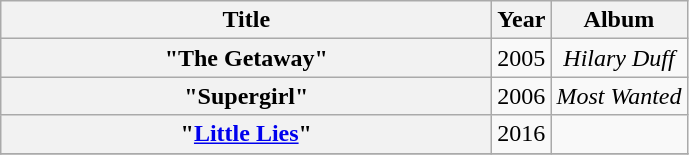<table class="wikitable plainrowheaders" style="text-align:center;">
<tr>
<th scope="col" style="width:20em;">Title</th>
<th scope="col">Year</th>
<th scope="col">Album</th>
</tr>
<tr>
<th scope="row">"The Getaway"</th>
<td>2005</td>
<td><em>Hilary Duff</em></td>
</tr>
<tr>
<th scope="row">"Supergirl"</th>
<td>2006</td>
<td><em>Most Wanted</em></td>
</tr>
<tr>
<th scope="row">"<a href='#'>Little Lies</a>"</th>
<td>2016</td>
<td></td>
</tr>
<tr>
</tr>
</table>
